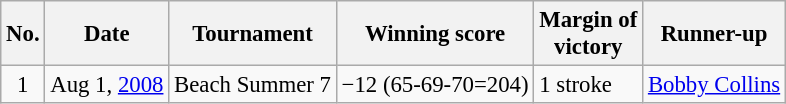<table class="wikitable" style="font-size:95%;">
<tr>
<th>No.</th>
<th>Date</th>
<th>Tournament</th>
<th>Winning score</th>
<th>Margin of<br>victory</th>
<th>Runner-up</th>
</tr>
<tr>
<td align=center>1</td>
<td align=right>Aug 1, <a href='#'>2008</a></td>
<td>Beach Summer 7</td>
<td>−12 (65-69-70=204)</td>
<td>1 stroke</td>
<td> <a href='#'>Bobby Collins</a></td>
</tr>
</table>
